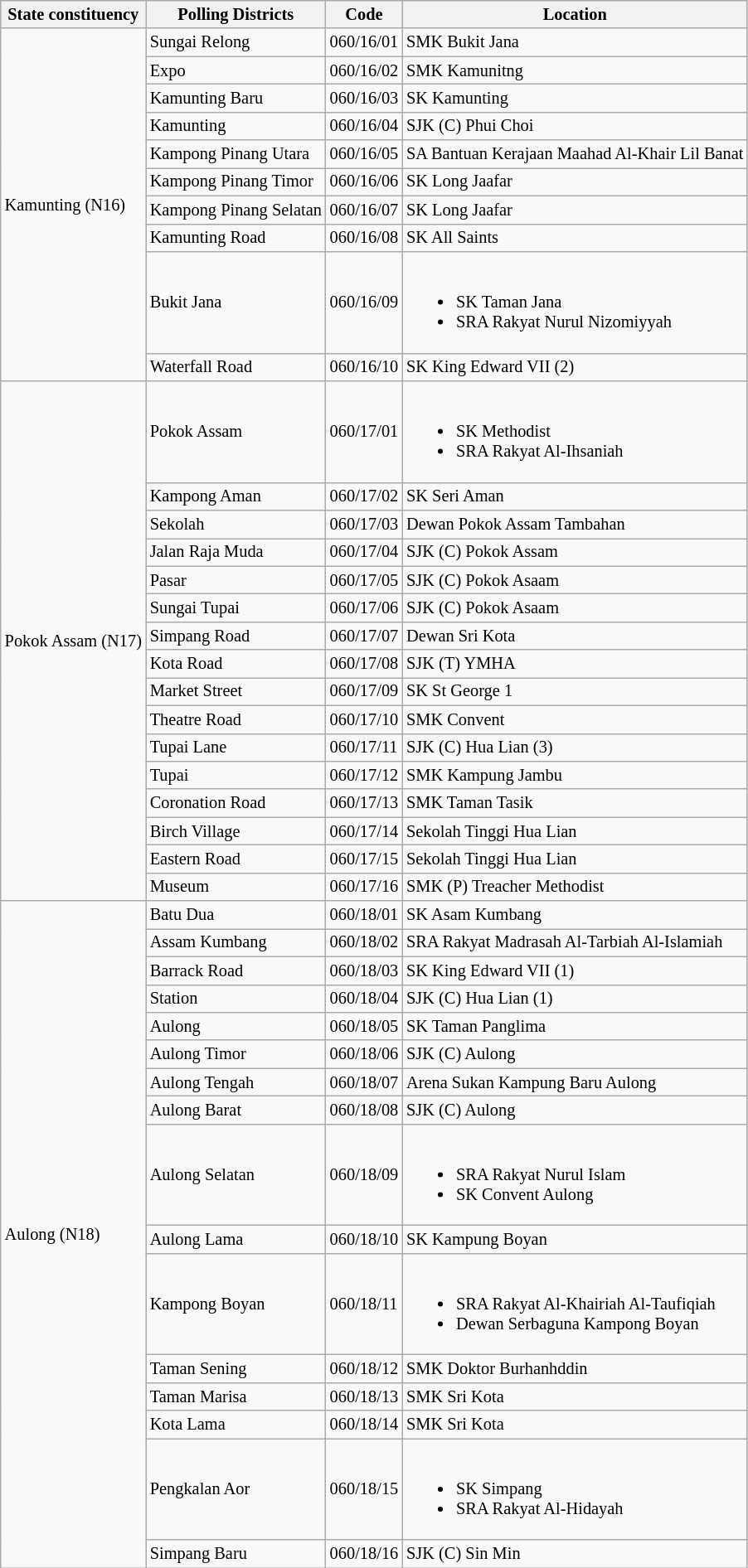<table class="wikitable sortable mw-collapsible" style="white-space:nowrap;font-size:85%">
<tr>
<th>State constituency</th>
<th>Polling Districts</th>
<th>Code</th>
<th>Location</th>
</tr>
<tr>
<td rowspan="10">Kamunting (N16)</td>
<td>Sungai Relong</td>
<td>060/16/01</td>
<td>SMK Bukit Jana</td>
</tr>
<tr>
<td>Expo</td>
<td>060/16/02</td>
<td>SMK Kamunitng</td>
</tr>
<tr>
<td>Kamunting Baru</td>
<td>060/16/03</td>
<td>SK Kamunting</td>
</tr>
<tr>
<td>Kamunting</td>
<td>060/16/04</td>
<td>SJK (C) Phui Choi</td>
</tr>
<tr>
<td>Kampong Pinang Utara</td>
<td>060/16/05</td>
<td>SA Bantuan Kerajaan Maahad Al-Khair Lil Banat</td>
</tr>
<tr>
<td>Kampong Pinang Timor</td>
<td>060/16/06</td>
<td>SK Long Jaafar</td>
</tr>
<tr>
<td>Kampong Pinang Selatan</td>
<td>060/16/07</td>
<td>SK Long Jaafar</td>
</tr>
<tr>
<td>Kamunting Road</td>
<td>060/16/08</td>
<td>SK All Saints</td>
</tr>
<tr>
<td>Bukit Jana</td>
<td>060/16/09</td>
<td><br><ul><li>SK Taman Jana</li><li>SRA Rakyat Nurul Nizomiyyah</li></ul></td>
</tr>
<tr>
<td>Waterfall Road</td>
<td>060/16/10</td>
<td>SK King Edward VII (2)</td>
</tr>
<tr>
<td rowspan="16">Pokok Assam (N17)</td>
<td>Pokok Assam</td>
<td>060/17/01</td>
<td><br><ul><li>SK Methodist</li><li>SRA Rakyat Al-Ihsaniah</li></ul></td>
</tr>
<tr>
<td>Kampong Aman</td>
<td>060/17/02</td>
<td>SK Seri Aman</td>
</tr>
<tr>
<td>Sekolah</td>
<td>060/17/03</td>
<td>Dewan Pokok Assam Tambahan</td>
</tr>
<tr>
<td>Jalan Raja Muda</td>
<td>060/17/04</td>
<td>SJK (C) Pokok Assam</td>
</tr>
<tr>
<td>Pasar</td>
<td>060/17/05</td>
<td>SJK (C) Pokok Asaam</td>
</tr>
<tr>
<td>Sungai Tupai</td>
<td>060/17/06</td>
<td>SJK (C) Pokok Asaam</td>
</tr>
<tr>
<td>Simpang Road</td>
<td>060/17/07</td>
<td>Dewan Sri Kota</td>
</tr>
<tr>
<td>Kota Road</td>
<td>060/17/08</td>
<td>SJK (T) YMHA</td>
</tr>
<tr>
<td>Market Street</td>
<td>060/17/09</td>
<td>SK St George 1</td>
</tr>
<tr>
<td>Theatre Road</td>
<td>060/17/10</td>
<td>SMK Convent</td>
</tr>
<tr>
<td>Tupai Lane</td>
<td>060/17/11</td>
<td>SJK (C) Hua Lian (3)</td>
</tr>
<tr>
<td>Tupai</td>
<td>060/17/12</td>
<td>SMK Kampung Jambu</td>
</tr>
<tr>
<td>Coronation Road</td>
<td>060/17/13</td>
<td>SMK Taman Tasik</td>
</tr>
<tr>
<td>Birch Village</td>
<td>060/17/14</td>
<td>Sekolah Tinggi Hua Lian</td>
</tr>
<tr>
<td>Eastern Road</td>
<td>060/17/15</td>
<td>Sekolah Tinggi Hua Lian</td>
</tr>
<tr>
<td>Museum</td>
<td>060/17/16</td>
<td>SMK (P) Treacher Methodist</td>
</tr>
<tr>
<td rowspan="16">Aulong (N18)</td>
<td>Batu Dua</td>
<td>060/18/01</td>
<td>SK Asam Kumbang</td>
</tr>
<tr>
<td>Assam Kumbang</td>
<td>060/18/02</td>
<td>SRA Rakyat Madrasah Al-Tarbiah Al-Islamiah</td>
</tr>
<tr>
<td>Barrack Road</td>
<td>060/18/03</td>
<td>SK King Edward VII (1)</td>
</tr>
<tr>
<td>Station</td>
<td>060/18/04</td>
<td>SJK (C) Hua Lian (1)</td>
</tr>
<tr>
<td>Aulong</td>
<td>060/18/05</td>
<td>SK Taman Panglima</td>
</tr>
<tr>
<td>Aulong Timor</td>
<td>060/18/06</td>
<td>SJK (C) Aulong</td>
</tr>
<tr>
<td>Aulong Tengah</td>
<td>060/18/07</td>
<td>Arena Sukan Kampung Baru Aulong</td>
</tr>
<tr>
<td>Aulong Barat</td>
<td>060/18/08</td>
<td>SJK (C) Aulong</td>
</tr>
<tr>
<td>Aulong Selatan</td>
<td>060/18/09</td>
<td><br><ul><li>SRA Rakyat Nurul Islam</li><li>SK Convent Aulong</li></ul></td>
</tr>
<tr>
<td>Aulong Lama</td>
<td>060/18/10</td>
<td>SK Kampung Boyan</td>
</tr>
<tr>
<td>Kampong Boyan</td>
<td>060/18/11</td>
<td><br><ul><li>SRA Rakyat Al-Khairiah Al-Taufiqiah</li><li>Dewan Serbaguna Kampong Boyan</li></ul></td>
</tr>
<tr>
<td>Taman Sening</td>
<td>060/18/12</td>
<td>SMK Doktor Burhanhddin</td>
</tr>
<tr>
<td>Taman Marisa</td>
<td>060/18/13</td>
<td>SMK Sri Kota</td>
</tr>
<tr>
<td>Kota Lama</td>
<td>060/18/14</td>
<td>SMK Sri Kota</td>
</tr>
<tr>
<td>Pengkalan Aor</td>
<td>060/18/15</td>
<td><br><ul><li>SK Simpang</li><li>SRA Rakyat Al-Hidayah</li></ul></td>
</tr>
<tr>
<td>Simpang Baru</td>
<td>060/18/16</td>
<td>SJK (C) Sin Min</td>
</tr>
</table>
